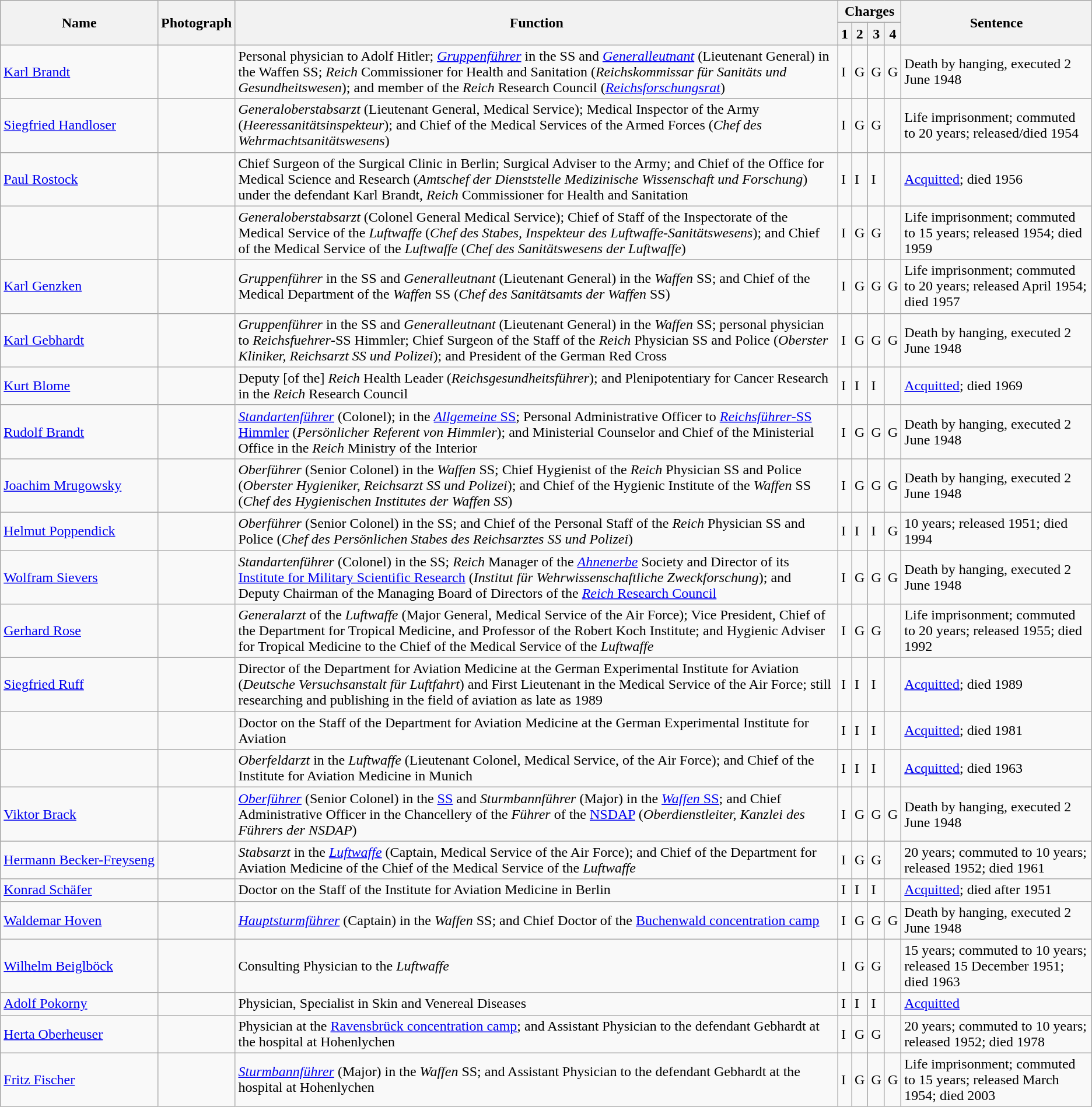<table class="wikitable sortable">
<tr>
<th rowspan="2">Name</th>
<th rowspan="2">Photograph</th>
<th rowspan="2">Function</th>
<th colspan="4">Charges</th>
<th rowspan="2">Sentence</th>
</tr>
<tr>
<th>1</th>
<th>2</th>
<th>3</th>
<th>4</th>
</tr>
<tr>
<td> <a href='#'>Karl Brandt</a></td>
<td></td>
<td>Personal physician to Adolf Hitler; <em><a href='#'>Gruppenführer</a></em> in the SS and <em><a href='#'>Generalleutnant</a></em> (Lieutenant General) in the Waffen SS; <em>Reich</em> Commissioner for Health and Sanitation (<em>Reichskommissar für Sanitäts und Gesundheitswesen</em>); and member of the <em>Reich</em> Research Council (<em><a href='#'>Reichsforschungsrat</a></em>)</td>
<td>I</td>
<td>G</td>
<td>G</td>
<td>G</td>
<td>Death by hanging, executed 2 June 1948</td>
</tr>
<tr>
<td> <a href='#'>Siegfried Handloser</a></td>
<td></td>
<td><em>Generaloberstabsarzt</em> (Lieutenant General, Medical Service); Medical Inspector of the Army (<em>Heeressanitätsinspekteur</em>); and Chief of the Medical Services of the Armed Forces (<em>Chef des Wehrmachtsanitätswesens</em>)</td>
<td>I</td>
<td>G</td>
<td>G</td>
<td> </td>
<td>Life imprisonment; commuted to 20 years; released/died 1954</td>
</tr>
<tr>
<td> <a href='#'>Paul Rostock</a></td>
<td></td>
<td>Chief Surgeon of the Surgical Clinic in Berlin; Surgical Adviser to the Army; and Chief of the Office for Medical Science and Research (<em>Amtschef der Dienststelle Medizinische Wissenschaft und Forschung</em>) under the defendant Karl Brandt, <em>Reich</em> Commissioner for Health and Sanitation</td>
<td>I</td>
<td>I</td>
<td>I</td>
<td> </td>
<td><a href='#'>Acquitted</a>; died 1956</td>
</tr>
<tr>
<td> </td>
<td></td>
<td><em>Generaloberstabsarzt</em> (Colonel General Medical Service); Chief of Staff of the Inspectorate of the Medical Service of the <em>Luftwaffe</em> (<em>Chef des Stabes, Inspekteur des Luftwaffe-Sanitätswesens</em>); and Chief of the Medical Service of the <em>Luftwaffe</em> (<em>Chef des Sanitätswesens der Luftwaffe</em>)</td>
<td>I</td>
<td>G</td>
<td>G</td>
<td> </td>
<td>Life imprisonment; commuted to 15 years; released 1954; died 1959</td>
</tr>
<tr>
<td> <a href='#'>Karl Genzken</a></td>
<td></td>
<td><em>Gruppenführer</em> in the SS and <em>Generalleutnant</em> (Lieutenant General) in the <em>Waffen</em> SS; and Chief of the Medical Department of the <em>Waffen</em> SS (<em>Chef des Sanitätsamts der Waffen</em> SS)</td>
<td>I</td>
<td>G</td>
<td>G</td>
<td>G</td>
<td>Life imprisonment; commuted to 20 years; released April 1954; died 1957</td>
</tr>
<tr>
<td> <a href='#'>Karl Gebhardt</a></td>
<td></td>
<td><em>Gruppenführer</em> in the SS and <em>Generalleutnant</em> (Lieutenant General) in the <em>Waffen</em> SS; personal physician to <em>Reichsfuehrer</em>-SS Himmler; Chief Surgeon of the Staff of the <em>Reich</em> Physician SS and Police (<em>Oberster Kliniker, Reichsarzt SS und Polizei</em>); and President of the German Red Cross</td>
<td>I</td>
<td>G</td>
<td>G</td>
<td>G</td>
<td>Death by hanging, executed 2 June 1948</td>
</tr>
<tr>
<td> <a href='#'>Kurt Blome</a></td>
<td></td>
<td>Deputy [of the] <em>Reich</em> Health Leader (<em>Reichsgesundheitsführer</em>); and Plenipotentiary for Cancer Research in the <em>Reich</em> Research Council</td>
<td>I</td>
<td>I</td>
<td>I</td>
<td> </td>
<td><a href='#'>Acquitted</a>; died 1969</td>
</tr>
<tr>
<td> <a href='#'>Rudolf Brandt</a></td>
<td></td>
<td><em><a href='#'>Standartenführer</a></em> (Colonel); in the <a href='#'><em>Allgemeine</em> SS</a>; Personal Administrative Officer to <a href='#'><em>Reichsführer</em>-SS</a> <a href='#'>Himmler</a> (<em>Persönlicher Referent von Himmler</em>); and Ministerial Counselor and Chief of the Ministerial Office in the <em>Reich</em> Ministry of the Interior</td>
<td>I</td>
<td>G</td>
<td>G</td>
<td>G</td>
<td>Death by hanging, executed 2 June 1948</td>
</tr>
<tr>
<td> <a href='#'>Joachim Mrugowsky</a></td>
<td></td>
<td><em>Oberführer</em> (Senior Colonel) in the <em>Waffen</em> SS; Chief Hygienist of the <em>Reich</em> Physician SS and Police (<em>Oberster Hygieniker, Reichsarzt SS und Polizei</em>); and Chief of the Hygienic Institute of the <em>Waffen</em> SS (<em>Chef des Hygienischen Institutes der Waffen SS</em>)</td>
<td>I</td>
<td>G</td>
<td>G</td>
<td>G</td>
<td>Death by hanging, executed 2 June 1948</td>
</tr>
<tr>
<td> <a href='#'>Helmut Poppendick</a></td>
<td></td>
<td><em>Oberführer</em> (Senior Colonel) in the SS; and Chief of the Personal Staff of the <em>Reich</em> Physician SS and Police (<em>Chef des Persönlichen Stabes des Reichsarztes SS und Polizei</em>)</td>
<td>I</td>
<td>I</td>
<td>I</td>
<td>G</td>
<td>10 years; released 1951; died 1994</td>
</tr>
<tr>
<td> <a href='#'>Wolfram Sievers</a></td>
<td></td>
<td><em>Standartenführer</em> (Colonel) in the SS; <em>Reich</em> Manager of the <em><a href='#'>Ahnenerbe</a></em> Society and Director of its <a href='#'>Institute for Military Scientific Research</a> (<em>Institut für Wehrwissenschaftliche Zweckforschung</em>); and Deputy Chairman of the Managing Board of Directors of the <a href='#'><em>Reich</em> Research Council</a></td>
<td>I</td>
<td>G</td>
<td>G</td>
<td>G</td>
<td>Death by hanging, executed 2 June 1948</td>
</tr>
<tr>
<td> <a href='#'>Gerhard Rose</a></td>
<td></td>
<td><em>Generalarzt</em> of the <em>Luftwaffe</em> (Major General, Medical Service of the Air Force); Vice President, Chief of the Department for Tropical Medicine, and Professor of the Robert Koch Institute; and Hygienic Adviser for Tropical Medicine to the Chief of the Medical Service of the <em>Luftwaffe</em></td>
<td>I</td>
<td>G</td>
<td>G</td>
<td> </td>
<td>Life imprisonment; commuted to 20 years; released 1955; died 1992</td>
</tr>
<tr>
<td> <a href='#'>Siegfried Ruff</a></td>
<td></td>
<td>Director of the Department for Aviation Medicine at the German Experimental Institute for Aviation (<em>Deutsche Versuchsanstalt für Luftfahrt</em>) and First Lieutenant in the Medical Service of the Air Force; still researching and publishing in the field of aviation as late as 1989</td>
<td>I</td>
<td>I</td>
<td>I</td>
<td> </td>
<td><a href='#'>Acquitted</a>; died 1989</td>
</tr>
<tr>
<td> </td>
<td></td>
<td>Doctor on the Staff of the Department for Aviation Medicine at the German Experimental Institute for Aviation</td>
<td>I</td>
<td>I</td>
<td>I</td>
<td> </td>
<td><a href='#'>Acquitted</a>; died 1981</td>
</tr>
<tr>
<td> </td>
<td></td>
<td><em>Oberfeldarzt</em> in the <em>Luftwaffe</em> (Lieutenant Colonel, Medical Service, of the Air Force); and Chief of the Institute for Aviation Medicine in Munich</td>
<td>I</td>
<td>I</td>
<td>I</td>
<td> </td>
<td><a href='#'>Acquitted</a>; died 1963</td>
</tr>
<tr>
<td> <a href='#'>Viktor Brack</a></td>
<td></td>
<td><em><a href='#'>Oberführer</a></em> (Senior Colonel) in the <a href='#'>SS</a> and <em>Sturmbannführer</em> (Major) in the <a href='#'><em>Waffen</em> SS</a>; and Chief Administrative Officer in the Chancellery of the <em>Führer</em> of the <a href='#'>NSDAP</a> (<em>Oberdienstleiter, Kanzlei des Führers der NSDAP</em>)</td>
<td>I</td>
<td>G</td>
<td>G</td>
<td>G</td>
<td>Death by hanging, executed 2 June 1948</td>
</tr>
<tr>
<td style="white-space:nowrap;"><a href='#'>Hermann Becker-Freyseng</a></td>
<td></td>
<td><em>Stabsarzt</em> in the <em><a href='#'>Luftwaffe</a></em> (Captain, Medical Service of the Air Force); and Chief of the Department for Aviation Medicine of the Chief of the Medical Service of the <em>Luftwaffe</em></td>
<td>I</td>
<td>G</td>
<td>G</td>
<td> </td>
<td>20 years; commuted to 10 years; released 1952; died 1961</td>
</tr>
<tr>
<td> <a href='#'>Konrad Schäfer</a></td>
<td></td>
<td>Doctor on the Staff of the Institute for Aviation Medicine in Berlin</td>
<td>I</td>
<td>I</td>
<td>I</td>
<td> </td>
<td><a href='#'>Acquitted</a>; died after 1951</td>
</tr>
<tr>
<td> <a href='#'>Waldemar Hoven</a></td>
<td></td>
<td><em><a href='#'>Hauptsturmführer</a></em> (Captain) in the <em>Waffen</em> SS; and Chief Doctor of the <a href='#'>Buchenwald concentration camp</a></td>
<td>I</td>
<td>G</td>
<td>G</td>
<td>G</td>
<td>Death by hanging, executed 2 June 1948</td>
</tr>
<tr>
<td> <a href='#'>Wilhelm Beiglböck</a></td>
<td></td>
<td>Consulting Physician to the <em>Luftwaffe</em></td>
<td>I</td>
<td>G</td>
<td>G</td>
<td> </td>
<td>15 years; commuted to 10 years; released 15 December 1951; died 1963</td>
</tr>
<tr>
<td> <a href='#'>Adolf Pokorny</a></td>
<td></td>
<td>Physician, Specialist in Skin and Venereal Diseases</td>
<td>I</td>
<td>I</td>
<td>I</td>
<td> </td>
<td><a href='#'>Acquitted</a></td>
</tr>
<tr>
<td> <a href='#'>Herta Oberheuser</a></td>
<td></td>
<td>Physician at the <a href='#'>Ravensbrück concentration camp</a>; and Assistant Physician to the defendant Gebhardt at the hospital at Hohenlychen</td>
<td>I</td>
<td>G</td>
<td>G</td>
<td> </td>
<td>20 years; commuted to 10 years; released 1952; died 1978</td>
</tr>
<tr>
<td> <a href='#'>Fritz Fischer</a></td>
<td></td>
<td><em><a href='#'>Sturmbannführer</a></em> (Major) in the <em>Waffen</em> SS; and Assistant Physician to the defendant Gebhardt at the hospital at Hohenlychen</td>
<td>I</td>
<td>G</td>
<td>G</td>
<td>G</td>
<td>Life imprisonment; commuted to 15 years; released March 1954; died 2003</td>
</tr>
</table>
